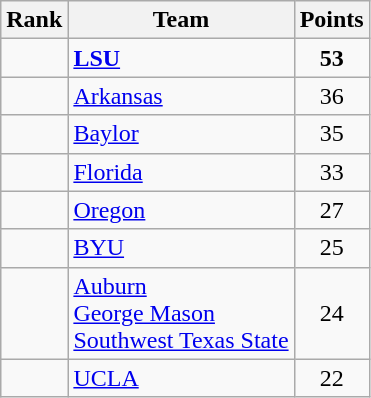<table class="wikitable sortable" style="text-align:center">
<tr>
<th>Rank</th>
<th>Team</th>
<th>Points</th>
</tr>
<tr>
<td></td>
<td align="left"><strong><a href='#'>LSU</a></strong></td>
<td><strong>53</strong></td>
</tr>
<tr>
<td></td>
<td align="left"><a href='#'>Arkansas</a></td>
<td>36</td>
</tr>
<tr>
<td></td>
<td align="left"><a href='#'>Baylor</a></td>
<td>35</td>
</tr>
<tr>
<td></td>
<td align="left"><a href='#'>Florida</a></td>
<td>33</td>
</tr>
<tr>
<td></td>
<td align="left"><a href='#'>Oregon</a></td>
<td>27</td>
</tr>
<tr>
<td></td>
<td align="left"><a href='#'>BYU</a></td>
<td>25</td>
</tr>
<tr>
<td></td>
<td align="left"><a href='#'>Auburn</a><br><a href='#'>George Mason</a><br><a href='#'>Southwest Texas State</a></td>
<td>24</td>
</tr>
<tr>
<td></td>
<td align="left"><a href='#'>UCLA</a></td>
<td>22</td>
</tr>
</table>
